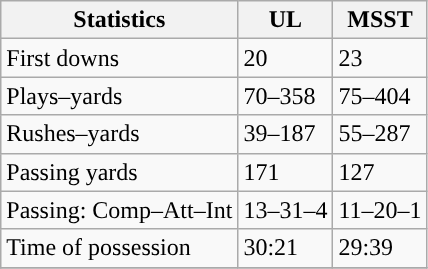<table class="wikitable">
<tr>
<th>Statistics</th>
<th>UL</th>
<th>MSST</th>
</tr>
<tr>
<td>First downs</td>
<td>20</td>
<td>23</td>
</tr>
<tr>
<td>Plays–yards</td>
<td>70–358</td>
<td>75–404</td>
</tr>
<tr>
<td>Rushes–yards</td>
<td>39–187</td>
<td>55–287</td>
</tr>
<tr>
<td>Passing yards</td>
<td>171</td>
<td>127</td>
</tr>
<tr>
<td>Passing: Comp–Att–Int</td>
<td>13–31–4</td>
<td>11–20–1</td>
</tr>
<tr>
<td>Time of possession</td>
<td>30:21</td>
<td>29:39</td>
</tr>
<tr>
</tr>
</table>
